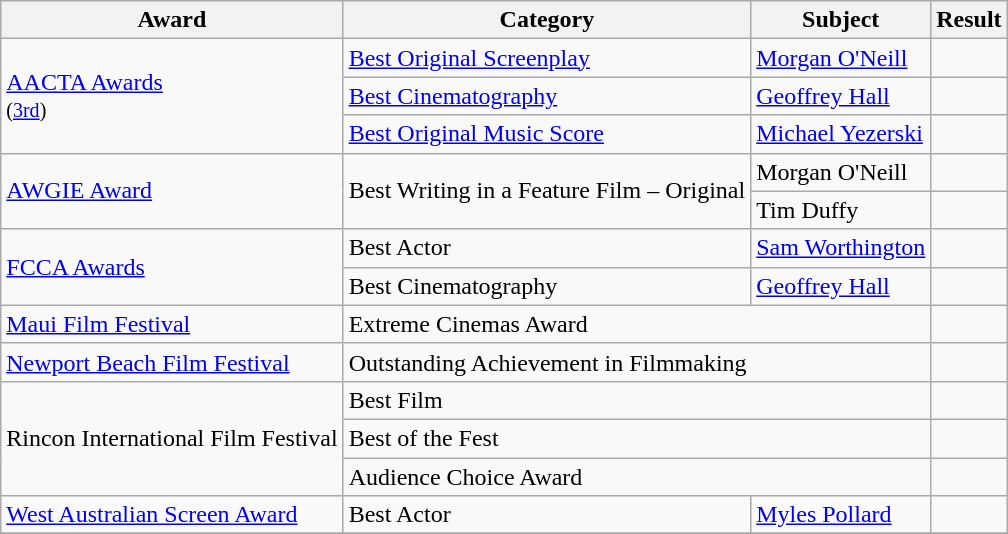<table class="wikitable">
<tr>
<th>Award</th>
<th>Category</th>
<th>Subject</th>
<th>Result</th>
</tr>
<tr>
<td rowspan=3><a href='#'>AACTA Awards</a><br><small>(<a href='#'>3rd</a>)</small></td>
<td><a href='#'>Best Original Screenplay</a></td>
<td><a href='#'>Morgan O'Neill</a></td>
<td></td>
</tr>
<tr>
<td><a href='#'>Best Cinematography</a></td>
<td><a href='#'>Geoffrey Hall</a></td>
<td></td>
</tr>
<tr>
<td><a href='#'>Best Original Music Score</a></td>
<td><a href='#'>Michael Yezerski</a></td>
<td></td>
</tr>
<tr>
<td rowspan=2><a href='#'>AWGIE Award</a></td>
<td rowspan=2>Best Writing in a Feature Film – Original</td>
<td>Morgan O'Neill</td>
<td></td>
</tr>
<tr>
<td>Tim Duffy</td>
<td></td>
</tr>
<tr>
<td rowspan=2><a href='#'>FCCA Awards</a></td>
<td>Best Actor</td>
<td><a href='#'>Sam Worthington</a></td>
<td></td>
</tr>
<tr>
<td>Best Cinematography</td>
<td><a href='#'>Geoffrey Hall</a></td>
<td></td>
</tr>
<tr>
<td><a href='#'>Maui Film Festival</a></td>
<td colspan=2>Extreme Cinemas Award</td>
<td></td>
</tr>
<tr>
<td><a href='#'>Newport Beach Film Festival</a></td>
<td colspan=2>Outstanding Achievement in Filmmaking</td>
<td></td>
</tr>
<tr>
<td rowspan=3>Rincon International Film Festival</td>
<td colspan=2>Best Film</td>
<td></td>
</tr>
<tr>
<td colspan=2>Best of the Fest</td>
<td></td>
</tr>
<tr>
<td colspan=2>Audience Choice Award</td>
<td></td>
</tr>
<tr>
<td><a href='#'>West Australian Screen Award</a></td>
<td>Best Actor</td>
<td><a href='#'>Myles Pollard</a></td>
<td></td>
</tr>
<tr>
</tr>
</table>
